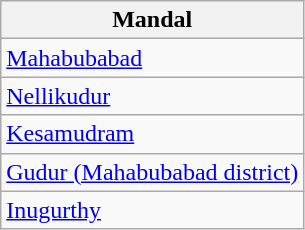<table class="wikitable sortable static-row-numbers static-row-header-hash">
<tr>
<th>Mandal</th>
</tr>
<tr>
<td><a href='#'>Mahabubabad</a></td>
</tr>
<tr>
<td><a href='#'>Nellikudur</a></td>
</tr>
<tr>
<td><a href='#'>Kesamudram</a></td>
</tr>
<tr>
<td><a href='#'>Gudur (Mahabubabad district)</a></td>
</tr>
<tr>
<td><a href='#'>Inugurthy </a></td>
</tr>
</table>
